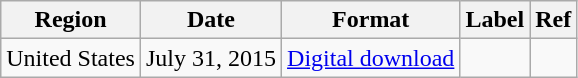<table class="wikitable plainrowheaders">
<tr>
<th scope="col">Region</th>
<th scope="col">Date</th>
<th scope="col">Format</th>
<th scope="col">Label</th>
<th scope="col">Ref</th>
</tr>
<tr>
<td scope="row">United States</td>
<td>July 31, 2015</td>
<td><a href='#'>Digital download</a></td>
<td></td>
<td></td>
</tr>
</table>
